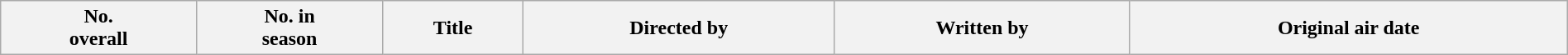<table class="wikitable p4lainrowheaders" style="width:100%; background:#fff;">
<tr>
<th style="background:#;">No.<br>overall</th>
<th style="background:#;">No. in<br>season</th>
<th style="background:#;">Title</th>
<th style="background:#;">Directed by</th>
<th style="background:#;">Written by</th>
<th style="background:#;">Original air date<br>





































</th>
</tr>
</table>
